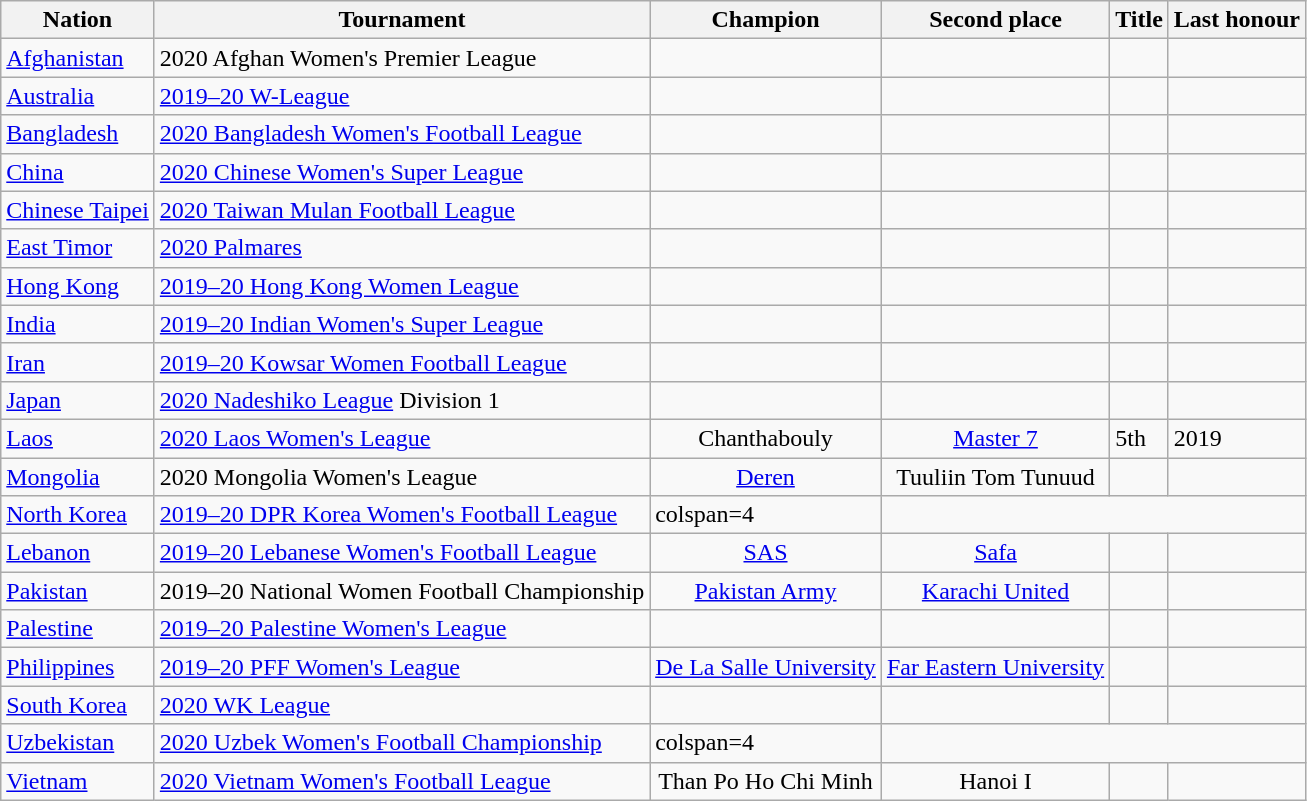<table class="wikitable sortable">
<tr>
<th>Nation</th>
<th>Tournament</th>
<th>Champion</th>
<th>Second place</th>
<th data-sort-type="number">Title</th>
<th>Last honour</th>
</tr>
<tr>
<td align=left> <a href='#'>Afghanistan</a></td>
<td align=left>2020 Afghan Women's Premier League</td>
<td></td>
<td></td>
<td></td>
<td></td>
</tr>
<tr>
<td align=left> <a href='#'>Australia</a></td>
<td align=left><a href='#'>2019–20 W-League</a></td>
<td></td>
<td></td>
<td></td>
<td></td>
</tr>
<tr>
<td align=left> <a href='#'>Bangladesh</a></td>
<td align=left><a href='#'>2020 Bangladesh Women's Football League</a></td>
<td></td>
<td></td>
<td></td>
<td></td>
</tr>
<tr>
<td align=left> <a href='#'>China</a></td>
<td align=left><a href='#'>2020 Chinese Women's Super League</a></td>
<td></td>
<td></td>
<td></td>
<td></td>
</tr>
<tr>
<td align=left> <a href='#'>Chinese Taipei</a></td>
<td align=left><a href='#'>2020 Taiwan Mulan Football League</a></td>
<td></td>
<td></td>
<td></td>
<td></td>
</tr>
<tr>
<td align=left> <a href='#'>East Timor</a></td>
<td align=left><a href='#'>2020 Palmares</a></td>
<td></td>
<td></td>
<td></td>
<td></td>
</tr>
<tr>
<td align=left> <a href='#'>Hong Kong</a></td>
<td align=left><a href='#'>2019–20 Hong Kong Women League</a></td>
<td></td>
<td></td>
<td></td>
<td></td>
</tr>
<tr>
<td align=left> <a href='#'>India</a></td>
<td align=left><a href='#'>2019–20 Indian Women's Super League</a></td>
<td></td>
<td></td>
<td></td>
<td></td>
</tr>
<tr>
<td align=left> <a href='#'>Iran</a></td>
<td align=left><a href='#'>2019–20 Kowsar Women Football League</a></td>
<td></td>
<td></td>
<td></td>
<td></td>
</tr>
<tr>
<td align=left> <a href='#'>Japan</a></td>
<td align=left><a href='#'>2020 Nadeshiko League</a> Division 1</td>
<td></td>
<td></td>
<td></td>
<td></td>
</tr>
<tr>
<td align=left> <a href='#'>Laos</a></td>
<td align=left><a href='#'>2020 Laos Women's League</a></td>
<td align=center>Chanthabouly</td>
<td align=center><a href='#'>Master 7</a></td>
<td>5th</td>
<td>2019</td>
</tr>
<tr>
<td align=left> <a href='#'>Mongolia</a></td>
<td align=left>2020 Mongolia Women's League</td>
<td align=center><a href='#'>Deren</a></td>
<td align=center>Tuuliin Tom Tunuud</td>
<td></td>
<td></td>
</tr>
<tr>
<td> <a href='#'>North Korea</a></td>
<td><a href='#'>2019–20 DPR Korea Women's Football League</a></td>
<td>colspan=4 </td>
</tr>
<tr>
<td align=left> <a href='#'>Lebanon</a></td>
<td align=left><a href='#'>2019–20 Lebanese Women's Football League</a></td>
<td align=center><a href='#'>SAS</a></td>
<td align=center><a href='#'>Safa</a></td>
<td></td>
<td></td>
</tr>
<tr>
<td align=left> <a href='#'>Pakistan</a></td>
<td align=left>2019–20 National Women Football Championship</td>
<td align=center><a href='#'>Pakistan Army</a></td>
<td align=center><a href='#'>Karachi United</a></td>
<td></td>
<td></td>
</tr>
<tr>
<td> <a href='#'>Palestine</a></td>
<td><a href='#'>2019–20 Palestine Women's League</a></td>
<td></td>
<td></td>
<td></td>
<td></td>
</tr>
<tr>
<td align=left> <a href='#'>Philippines</a></td>
<td align=left><a href='#'>2019–20 PFF Women's League</a></td>
<td align=center><a href='#'>De La Salle University</a></td>
<td align=center><a href='#'>Far Eastern University</a></td>
<td></td>
<td></td>
</tr>
<tr>
<td align=left> <a href='#'>South Korea</a></td>
<td align=left><a href='#'>2020 WK League</a></td>
<td></td>
<td></td>
<td></td>
<td></td>
</tr>
<tr>
<td align=left> <a href='#'>Uzbekistan</a></td>
<td align=left><a href='#'>2020 Uzbek Women's Football Championship</a></td>
<td>colspan=4 </td>
</tr>
<tr>
<td align=left> <a href='#'>Vietnam</a></td>
<td align=left><a href='#'>2020 Vietnam Women's Football League</a></td>
<td align=center>Than Po Ho Chi Minh</td>
<td align=center>Hanoi I</td>
<td></td>
<td></td>
</tr>
</table>
